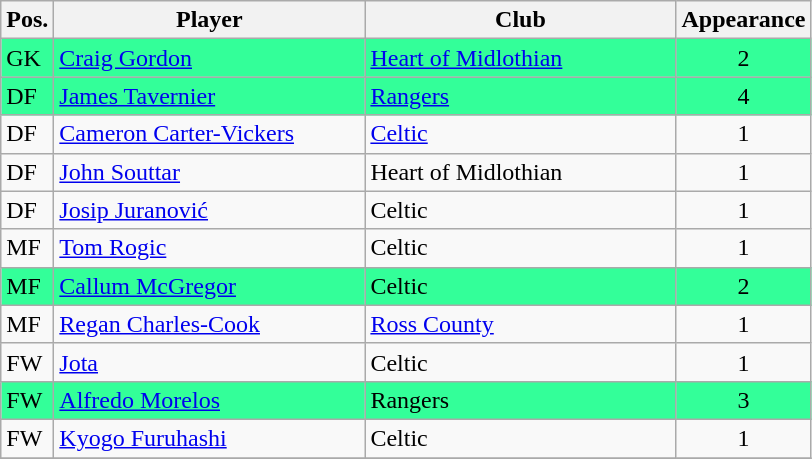<table class="wikitable">
<tr>
<th>Pos.</th>
<th>Player</th>
<th>Club</th>
<th>Appearance</th>
</tr>
<tr style="background:#33ff99;">
<td>GK</td>
<td style="width:200px;"><a href='#'>Craig Gordon</a> </td>
<td style="width:200px;"><a href='#'>Heart of Midlothian</a></td>
<td align="center">2</td>
</tr>
<tr style="background:#33ff99;">
<td>DF</td>
<td><a href='#'>James Tavernier</a> </td>
<td><a href='#'>Rangers</a></td>
<td align="center">4</td>
</tr>
<tr>
<td>DF</td>
<td><a href='#'>Cameron Carter-Vickers</a></td>
<td><a href='#'>Celtic</a></td>
<td align="center">1</td>
</tr>
<tr>
<td>DF</td>
<td><a href='#'>John Souttar</a></td>
<td>Heart of Midlothian</td>
<td align="center">1</td>
</tr>
<tr>
<td>DF</td>
<td><a href='#'>Josip Juranović</a></td>
<td>Celtic</td>
<td align="center">1</td>
</tr>
<tr>
<td>MF</td>
<td><a href='#'>Tom Rogic</a></td>
<td>Celtic</td>
<td align="center">1</td>
</tr>
<tr style="background:#33ff99;">
<td>MF</td>
<td><a href='#'>Callum McGregor</a> </td>
<td>Celtic</td>
<td align="center">2</td>
</tr>
<tr>
<td>MF</td>
<td><a href='#'>Regan Charles-Cook</a></td>
<td><a href='#'>Ross County</a></td>
<td align="center">1</td>
</tr>
<tr>
<td>FW</td>
<td><a href='#'>Jota</a></td>
<td>Celtic</td>
<td align="center">1</td>
</tr>
<tr style="background:#33ff99;">
<td>FW</td>
<td><a href='#'>Alfredo Morelos</a> </td>
<td>Rangers</td>
<td align="center">3</td>
</tr>
<tr>
<td>FW</td>
<td><a href='#'>Kyogo Furuhashi</a></td>
<td>Celtic</td>
<td align="center">1</td>
</tr>
<tr>
</tr>
</table>
